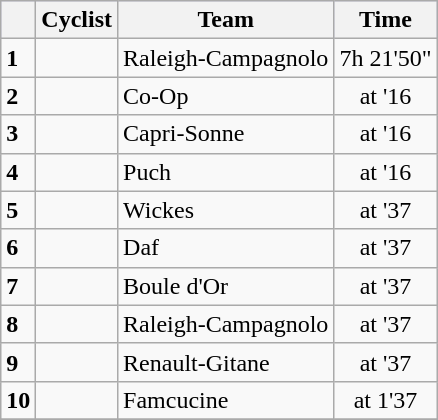<table class="wikitable">
<tr style="background:#ccccff;">
<th></th>
<th>Cyclist</th>
<th>Team</th>
<th>Time</th>
</tr>
<tr>
<td><strong>1</strong></td>
<td></td>
<td>Raleigh-Campagnolo</td>
<td align=center>7h 21'50"</td>
</tr>
<tr>
<td><strong>2</strong></td>
<td></td>
<td>Co-Op</td>
<td align=center>at '16</td>
</tr>
<tr>
<td><strong>3</strong></td>
<td></td>
<td>Capri-Sonne</td>
<td align=center>at '16</td>
</tr>
<tr>
<td><strong>4</strong></td>
<td></td>
<td>Puch</td>
<td align=center>at '16</td>
</tr>
<tr>
<td><strong>5</strong></td>
<td></td>
<td>Wickes</td>
<td align=center>at '37</td>
</tr>
<tr>
<td><strong>6</strong></td>
<td></td>
<td>Daf</td>
<td align=center>at '37</td>
</tr>
<tr>
<td><strong>7</strong></td>
<td></td>
<td>Boule d'Or</td>
<td align=center>at '37</td>
</tr>
<tr>
<td><strong>8</strong></td>
<td></td>
<td>Raleigh-Campagnolo</td>
<td align=center>at '37</td>
</tr>
<tr>
<td><strong>9</strong></td>
<td></td>
<td>Renault-Gitane</td>
<td align=center>at '37</td>
</tr>
<tr>
<td><strong>10</strong></td>
<td></td>
<td>Famcucine</td>
<td align=center>at 1'37</td>
</tr>
<tr>
</tr>
</table>
